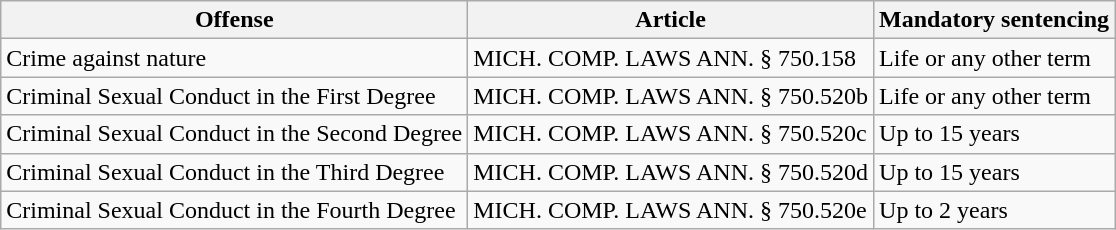<table class="wikitable">
<tr>
<th>Offense</th>
<th>Article</th>
<th>Mandatory sentencing</th>
</tr>
<tr>
<td>Crime against nature</td>
<td>MICH. COMP. LAWS ANN. § 750.158</td>
<td>Life or any other term</td>
</tr>
<tr>
<td>Criminal Sexual Conduct in the First Degree</td>
<td>MICH. COMP. LAWS ANN. § 750.520b</td>
<td>Life or any other term</td>
</tr>
<tr>
<td>Criminal Sexual Conduct in the Second Degree</td>
<td>MICH. COMP. LAWS ANN. § 750.520c</td>
<td>Up to 15 years</td>
</tr>
<tr>
<td>Criminal Sexual Conduct in the Third Degree</td>
<td>MICH. COMP. LAWS ANN. § 750.520d</td>
<td>Up to 15 years</td>
</tr>
<tr>
<td>Criminal Sexual Conduct in the Fourth Degree</td>
<td>MICH. COMP. LAWS ANN. § 750.520e</td>
<td>Up to 2 years</td>
</tr>
</table>
